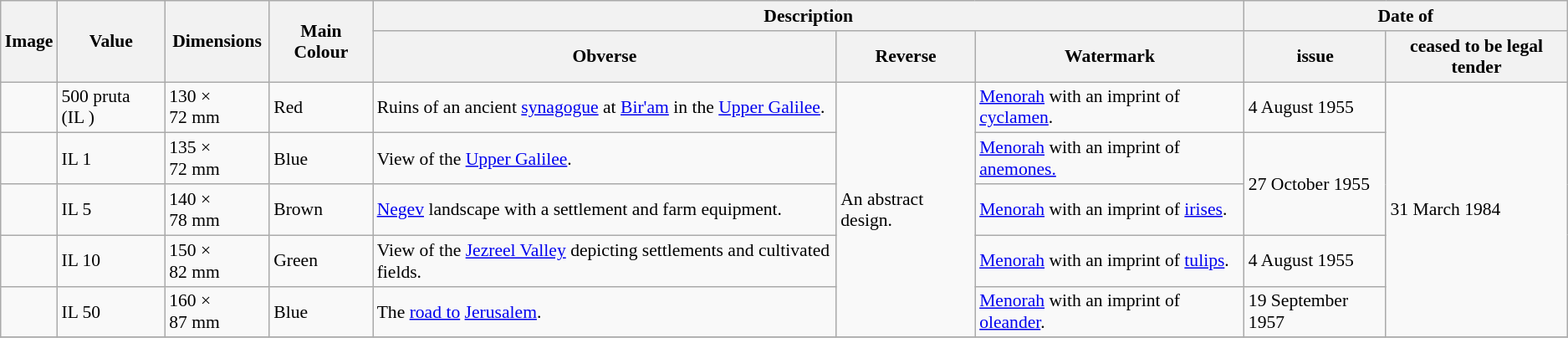<table class="wikitable" style="font-size: 90%">
<tr>
<th rowspan="2">Image</th>
<th rowspan="2">Value</th>
<th rowspan="2">Dimensions</th>
<th rowspan="2">Main Colour</th>
<th colspan="3">Description</th>
<th colspan="2">Date of</th>
</tr>
<tr>
<th>Obverse</th>
<th>Reverse</th>
<th>Watermark</th>
<th>issue</th>
<th>ceased to be legal tender</th>
</tr>
<tr>
<td></td>
<td>500 pruta (IL )</td>
<td>130 × 72 mm</td>
<td>Red</td>
<td>Ruins of an ancient <a href='#'>synagogue</a> at <a href='#'>Bir'am</a> in the <a href='#'>Upper Galilee</a>.</td>
<td rowspan="5">An abstract design.</td>
<td><a href='#'>Menorah</a> with an imprint of <a href='#'>cyclamen</a>.</td>
<td>4 August 1955</td>
<td rowspan="5">31 March 1984</td>
</tr>
<tr>
<td></td>
<td>IL 1</td>
<td>135 × 72 mm</td>
<td>Blue</td>
<td>View of the <a href='#'>Upper Galilee</a>.</td>
<td><a href='#'>Menorah</a> with an imprint of <a href='#'>anemones.</a></td>
<td rowspan="2">27 October 1955</td>
</tr>
<tr>
<td></td>
<td>IL 5</td>
<td>140 × 78 mm</td>
<td>Brown</td>
<td><a href='#'>Negev</a> landscape with a settlement and farm equipment.</td>
<td><a href='#'>Menorah</a> with an imprint of <a href='#'>irises</a>.</td>
</tr>
<tr>
<td></td>
<td>IL 10</td>
<td>150 × 82 mm</td>
<td>Green</td>
<td>View of the <a href='#'>Jezreel Valley</a> depicting settlements and cultivated fields.</td>
<td><a href='#'>Menorah</a> with an imprint of <a href='#'>tulips</a>.</td>
<td>4 August 1955</td>
</tr>
<tr>
<td></td>
<td>IL 50</td>
<td>160 × 87 mm</td>
<td>Blue</td>
<td>The <a href='#'>road to</a> <a href='#'>Jerusalem</a>.</td>
<td><a href='#'>Menorah</a> with an imprint of <a href='#'>oleander</a>.</td>
<td>19 September 1957</td>
</tr>
<tr>
</tr>
</table>
